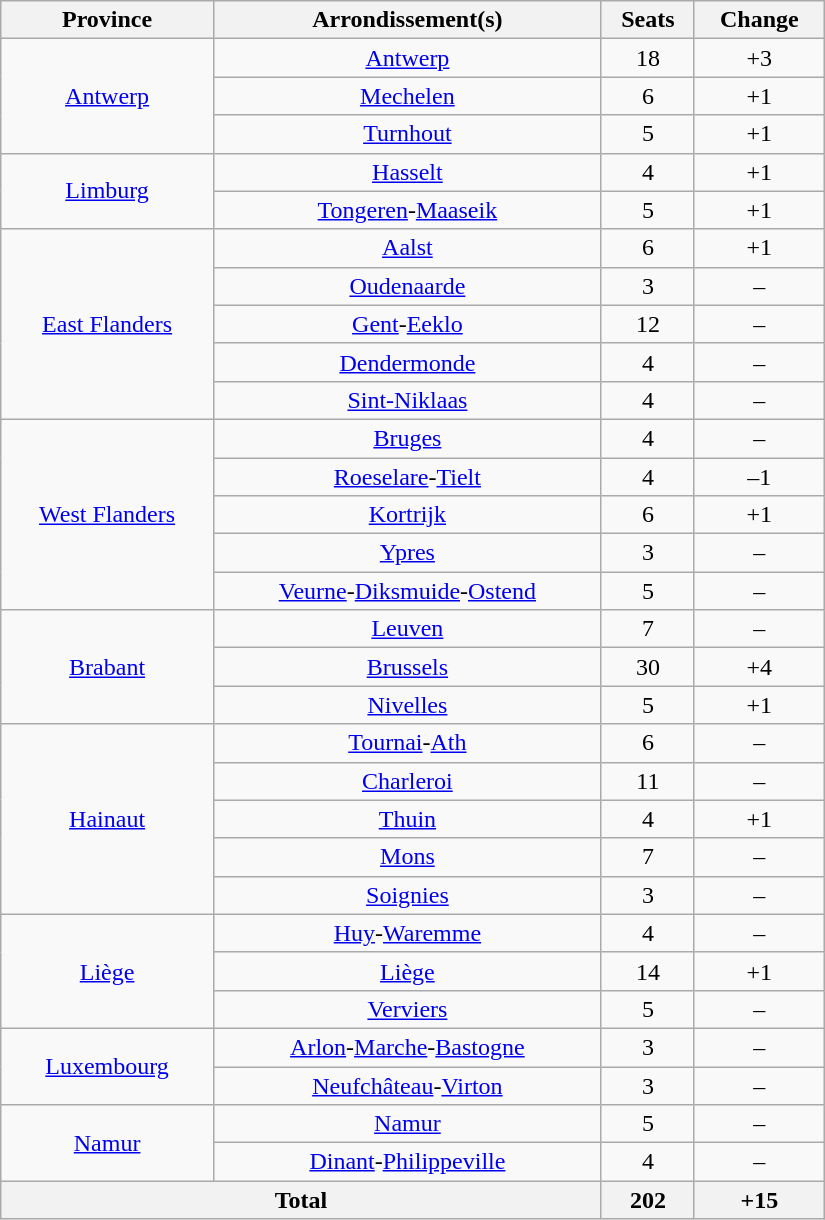<table class="wikitable" style="text-align:center; width:550px;">
<tr>
<th>Province</th>
<th>Arrondissement(s)</th>
<th>Seats</th>
<th>Change</th>
</tr>
<tr>
<td rowspan="3"><a href='#'>Antwerp</a></td>
<td><a href='#'>Antwerp</a></td>
<td>18</td>
<td>+3</td>
</tr>
<tr>
<td><a href='#'>Mechelen</a></td>
<td>6</td>
<td>+1</td>
</tr>
<tr>
<td><a href='#'>Turnhout</a></td>
<td>5</td>
<td>+1</td>
</tr>
<tr>
<td rowspan="2"><a href='#'>Limburg</a></td>
<td><a href='#'>Hasselt</a></td>
<td>4</td>
<td>+1</td>
</tr>
<tr>
<td><a href='#'>Tongeren</a>-<a href='#'>Maaseik</a></td>
<td>5</td>
<td>+1</td>
</tr>
<tr>
<td rowspan="5"><a href='#'>East Flanders</a></td>
<td><a href='#'>Aalst</a></td>
<td>6</td>
<td>+1</td>
</tr>
<tr>
<td><a href='#'>Oudenaarde</a></td>
<td>3</td>
<td>–</td>
</tr>
<tr>
<td><a href='#'>Gent</a>-<a href='#'>Eeklo</a></td>
<td>12</td>
<td>–</td>
</tr>
<tr>
<td><a href='#'>Dendermonde</a></td>
<td>4</td>
<td>–</td>
</tr>
<tr>
<td><a href='#'>Sint-Niklaas</a></td>
<td>4</td>
<td>–</td>
</tr>
<tr>
<td rowspan="5"><a href='#'>West Flanders</a></td>
<td><a href='#'>Bruges</a></td>
<td>4</td>
<td>–</td>
</tr>
<tr>
<td><a href='#'>Roeselare</a>-<a href='#'>Tielt</a></td>
<td>4</td>
<td>–1</td>
</tr>
<tr>
<td><a href='#'>Kortrijk</a></td>
<td>6</td>
<td>+1</td>
</tr>
<tr>
<td><a href='#'>Ypres</a></td>
<td>3</td>
<td>–</td>
</tr>
<tr>
<td><a href='#'>Veurne</a>-<a href='#'>Diksmuide</a>-<a href='#'>Ostend</a></td>
<td>5</td>
<td>–</td>
</tr>
<tr>
<td rowspan="3"><a href='#'>Brabant</a></td>
<td><a href='#'>Leuven</a></td>
<td>7</td>
<td>–</td>
</tr>
<tr>
<td><a href='#'>Brussels</a></td>
<td>30</td>
<td>+4</td>
</tr>
<tr>
<td><a href='#'>Nivelles</a></td>
<td>5</td>
<td>+1</td>
</tr>
<tr>
<td rowspan="5"><a href='#'>Hainaut</a></td>
<td><a href='#'>Tournai</a>-<a href='#'>Ath</a></td>
<td>6</td>
<td>–</td>
</tr>
<tr>
<td><a href='#'>Charleroi</a></td>
<td>11</td>
<td>–</td>
</tr>
<tr>
<td><a href='#'>Thuin</a></td>
<td>4</td>
<td>+1</td>
</tr>
<tr>
<td><a href='#'>Mons</a></td>
<td>7</td>
<td>–</td>
</tr>
<tr>
<td><a href='#'>Soignies</a></td>
<td>3</td>
<td>–</td>
</tr>
<tr>
<td rowspan="3"><a href='#'>Liège</a></td>
<td><a href='#'>Huy</a>-<a href='#'>Waremme</a></td>
<td>4</td>
<td>–</td>
</tr>
<tr>
<td><a href='#'>Liège</a></td>
<td>14</td>
<td>+1</td>
</tr>
<tr>
<td><a href='#'>Verviers</a></td>
<td>5</td>
<td>–</td>
</tr>
<tr>
<td rowspan="2"><a href='#'>Luxembourg</a></td>
<td><a href='#'>Arlon</a>-<a href='#'>Marche</a>-<a href='#'>Bastogne</a></td>
<td>3</td>
<td>–</td>
</tr>
<tr>
<td><a href='#'>Neufchâteau</a>-<a href='#'>Virton</a></td>
<td>3</td>
<td>–</td>
</tr>
<tr>
<td rowspan="2"><a href='#'>Namur</a></td>
<td><a href='#'>Namur</a></td>
<td>5</td>
<td>–</td>
</tr>
<tr>
<td><a href='#'>Dinant</a>-<a href='#'>Philippeville</a></td>
<td>4</td>
<td>–</td>
</tr>
<tr>
<th colspan="2">Total</th>
<th>202</th>
<th>+15</th>
</tr>
</table>
